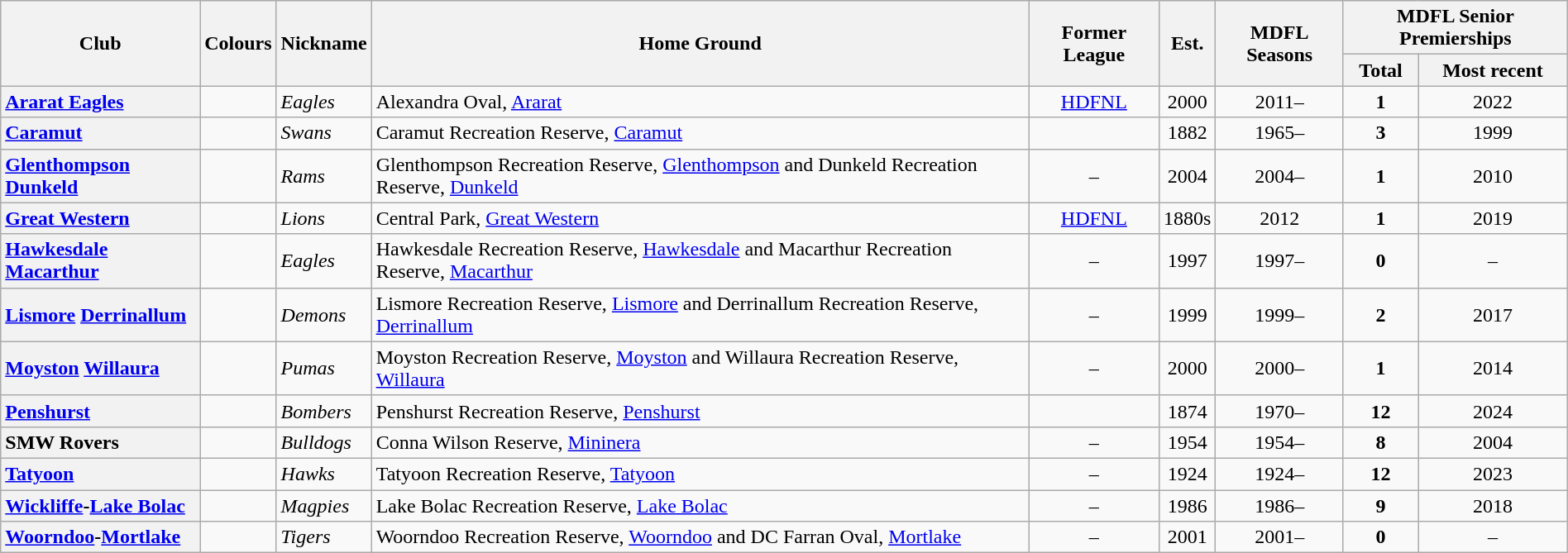<table class="wikitable sortable mw-collapsible mw-collapsed" style="text-align:center; width:100%">
<tr>
<th rowspan="2">Club</th>
<th rowspan="2">Colours</th>
<th rowspan="2">Nickname</th>
<th rowspan="2">Home Ground</th>
<th rowspan="2">Former League</th>
<th rowspan="2">Est.</th>
<th rowspan="2">MDFL Seasons</th>
<th colspan="2">MDFL Senior Premierships</th>
</tr>
<tr>
<th>Total</th>
<th>Most recent</th>
</tr>
<tr>
<th style="text-align:left"><a href='#'>Ararat Eagles</a></th>
<td></td>
<td align="left"><em>Eagles</em></td>
<td align="left">Alexandra Oval, <a href='#'>Ararat</a></td>
<td align="center"><a href='#'>HDFNL</a></td>
<td>2000</td>
<td>2011–</td>
<td align="center"><strong>1</strong></td>
<td>2022</td>
</tr>
<tr>
<th style="text-align:left"><a href='#'>Caramut</a></th>
<td></td>
<td align="left"><em>Swans</em></td>
<td align="left">Caramut Recreation Reserve, <a href='#'>Caramut</a></td>
<td align="center"></td>
<td>1882</td>
<td>1965–</td>
<td align="center"><strong>3</strong></td>
<td>1999</td>
</tr>
<tr>
<th style="text-align:left"><a href='#'>Glenthompson</a> <a href='#'>Dunkeld</a></th>
<td></td>
<td align="left"><em>Rams</em></td>
<td align="left">Glenthompson Recreation Reserve, <a href='#'>Glenthompson</a> and Dunkeld Recreation Reserve, <a href='#'>Dunkeld</a></td>
<td align="center">–</td>
<td>2004</td>
<td>2004–</td>
<td align="center"><strong>1</strong></td>
<td>2010</td>
</tr>
<tr>
<th style="text-align:left"><a href='#'>Great Western</a></th>
<td></td>
<td align="left"><em>Lions</em></td>
<td align="left">Central Park, <a href='#'>Great Western</a></td>
<td align="center"><a href='#'>HDFNL</a></td>
<td>1880s</td>
<td>2012</td>
<td align="center"><strong>1</strong></td>
<td>2019</td>
</tr>
<tr>
<th style="text-align:left"><a href='#'>Hawkesdale</a> <a href='#'>Macarthur</a></th>
<td></td>
<td align="left"><em>Eagles</em></td>
<td align="left">Hawkesdale Recreation Reserve, <a href='#'>Hawkesdale</a> and Macarthur Recreation Reserve, <a href='#'>Macarthur</a></td>
<td align="center">–</td>
<td>1997</td>
<td>1997–</td>
<td align="center"><strong>0</strong></td>
<td>–</td>
</tr>
<tr>
<th style="text-align:left"><a href='#'>Lismore</a> <a href='#'>Derrinallum</a></th>
<td></td>
<td align="left"><em>Demons</em></td>
<td align="left">Lismore Recreation Reserve, <a href='#'>Lismore</a> and Derrinallum Recreation Reserve, <a href='#'>Derrinallum</a></td>
<td align="center">–</td>
<td>1999</td>
<td>1999–</td>
<td align="center"><strong>2</strong></td>
<td>2017</td>
</tr>
<tr>
<th style="text-align:left"><a href='#'>Moyston</a> <a href='#'>Willaura</a></th>
<td></td>
<td align="left"><em>Pumas</em></td>
<td align="left">Moyston Recreation Reserve, <a href='#'>Moyston</a> and Willaura Recreation Reserve, <a href='#'>Willaura</a></td>
<td align="center">–</td>
<td>2000</td>
<td>2000–</td>
<td align="center"><strong>1</strong></td>
<td>2014</td>
</tr>
<tr>
<th style="text-align:left"><a href='#'>Penshurst</a></th>
<td></td>
<td align="left"><em>Bombers</em></td>
<td align="left">Penshurst Recreation Reserve, <a href='#'>Penshurst</a></td>
<td align="center"></td>
<td>1874</td>
<td>1970–</td>
<td align="center"><strong>12</strong></td>
<td>2024</td>
</tr>
<tr>
<th style="text-align:left">SMW Rovers</th>
<td></td>
<td align="left"><em>Bulldogs</em></td>
<td align="left">Conna Wilson Reserve, <a href='#'>Mininera</a></td>
<td align="center">–</td>
<td>1954</td>
<td>1954–</td>
<td align="center"><strong>8</strong></td>
<td>2004</td>
</tr>
<tr>
<th style="text-align:left"><a href='#'>Tatyoon</a></th>
<td></td>
<td align="left"><em>Hawks</em></td>
<td align="left">Tatyoon Recreation Reserve, <a href='#'>Tatyoon</a></td>
<td align="center">–</td>
<td>1924</td>
<td>1924–</td>
<td align="center"><strong>12</strong></td>
<td>2023</td>
</tr>
<tr>
<th style="text-align:left"><a href='#'>Wickliffe</a>-<a href='#'>Lake Bolac</a></th>
<td></td>
<td align="left"><em>Magpies</em></td>
<td align="left">Lake Bolac Recreation Reserve, <a href='#'>Lake Bolac</a></td>
<td align="center">–</td>
<td>1986</td>
<td>1986–</td>
<td align="center"><strong>9</strong></td>
<td>2018</td>
</tr>
<tr>
<th style="text-align:left"><a href='#'>Woorndoo</a>-<a href='#'>Mortlake</a></th>
<td></td>
<td align="left"><em>Tigers</em></td>
<td align="left">Woorndoo Recreation Reserve, <a href='#'>Woorndoo</a> and DC Farran Oval, <a href='#'>Mortlake</a></td>
<td align="center">–</td>
<td>2001</td>
<td>2001–</td>
<td align="center"><strong>0</strong></td>
<td>–</td>
</tr>
</table>
